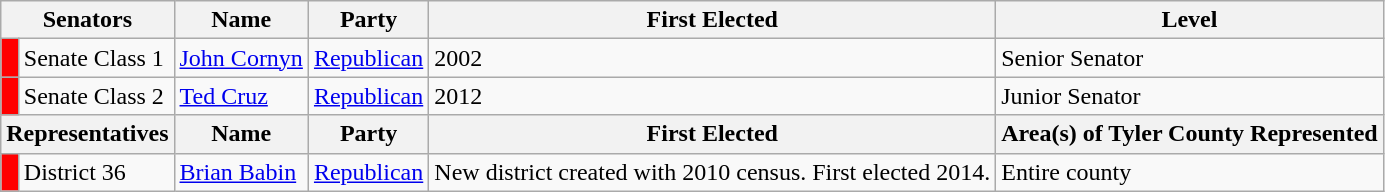<table class=wikitable>
<tr>
<th colspan=2 align=center valign=bottom><strong>Senators</strong></th>
<th align=center valign=bottom><strong>Name</strong></th>
<th align=center valign=bottom><strong>Party</strong></th>
<th align=center valign=bottom><strong>First Elected</strong></th>
<th align=center valign=bottom><strong>Level</strong></th>
</tr>
<tr>
<td bgcolor="red"> </td>
<td>Senate Class 1</td>
<td><a href='#'>John Cornyn</a></td>
<td><a href='#'>Republican</a></td>
<td>2002</td>
<td>Senior Senator</td>
</tr>
<tr>
<td bgcolor="red"> </td>
<td>Senate Class 2</td>
<td><a href='#'>Ted Cruz</a></td>
<td><a href='#'>Republican</a></td>
<td>2012</td>
<td>Junior Senator</td>
</tr>
<tr>
<th colspan=2 align=center valign=bottom><strong>Representatives</strong></th>
<th align=center valign=bottom><strong>Name</strong></th>
<th align=center valign=bottom><strong>Party</strong></th>
<th align=center valign=bottom><strong>First Elected</strong></th>
<th align=center valign=bottom><strong>Area(s) of Tyler County Represented</strong></th>
</tr>
<tr>
<td bgcolor="red"> </td>
<td>District 36</td>
<td><a href='#'>Brian Babin</a></td>
<td><a href='#'>Republican</a></td>
<td>New district created with 2010 census. First elected 2014.</td>
<td>Entire county</td>
</tr>
</table>
